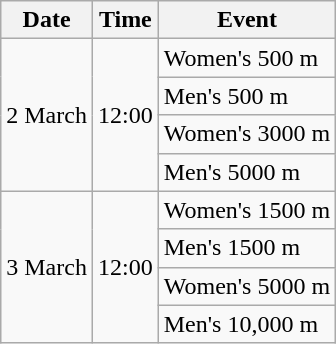<table class="wikitable">
<tr>
<th>Date</th>
<th>Time</th>
<th>Event</th>
</tr>
<tr>
<td rowspan=4>2 March</td>
<td rowspan=4>12:00</td>
<td>Women's 500 m</td>
</tr>
<tr>
<td>Men's 500 m</td>
</tr>
<tr>
<td>Women's 3000 m</td>
</tr>
<tr>
<td>Men's 5000 m</td>
</tr>
<tr>
<td rowspan=4>3 March</td>
<td rowspan=4>12:00</td>
<td>Women's 1500 m</td>
</tr>
<tr>
<td>Men's 1500 m</td>
</tr>
<tr>
<td>Women's 5000 m</td>
</tr>
<tr>
<td>Men's 10,000 m</td>
</tr>
</table>
